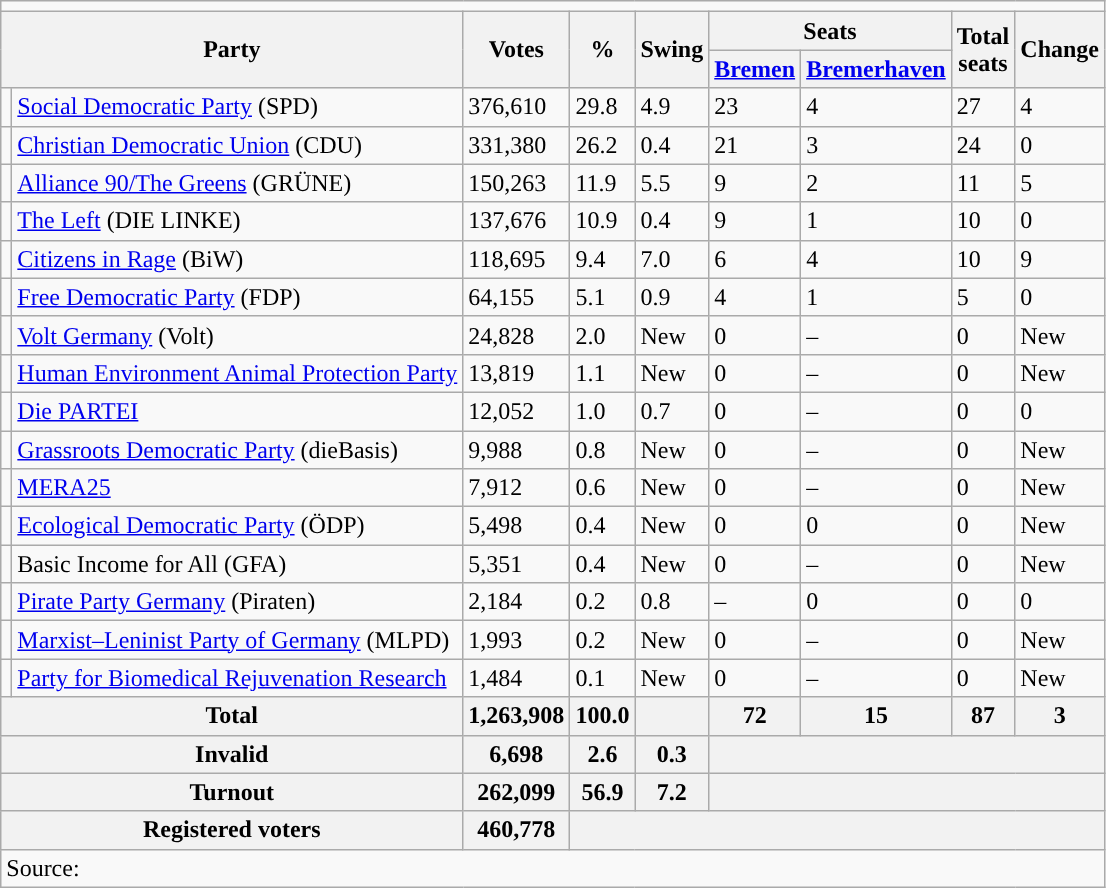<table class="wikitable">
<tr>
<td colspan="9" align="center"></td>
</tr>
<tr>
<th colspan="2" rowspan="2">Party</th>
<th rowspan="2">Votes</th>
<th rowspan="2">%</th>
<th rowspan="2">Swing</th>
<th colspan="2">Seats</th>
<th rowspan="2">Total<br>seats</th>
<th rowspan="2">Change</th>
</tr>
<tr>
<th><a href='#'>Bremen</a></th>
<th><a href='#'>Bremerhaven</a></th>
</tr>
<tr>
<td></td>
<td align="left"><a href='#'>Social Democratic Party</a> (SPD)</td>
<td>376,610</td>
<td>29.8</td>
<td> 4.9</td>
<td>23</td>
<td>4</td>
<td>27</td>
<td> 4</td>
</tr>
<tr>
<td></td>
<td align="left"><a href='#'>Christian Democratic Union</a> (CDU)</td>
<td>331,380</td>
<td>26.2</td>
<td> 0.4</td>
<td>21</td>
<td>3</td>
<td>24</td>
<td> 0</td>
</tr>
<tr>
<td></td>
<td align="left"><a href='#'>Alliance 90/The Greens</a> (GRÜNE)</td>
<td>150,263</td>
<td>11.9</td>
<td> 5.5</td>
<td>9</td>
<td>2</td>
<td>11</td>
<td> 5</td>
</tr>
<tr>
<td></td>
<td align="left"><a href='#'>The Left</a> (DIE LINKE)</td>
<td>137,676</td>
<td>10.9</td>
<td> 0.4</td>
<td>9</td>
<td>1</td>
<td>10</td>
<td> 0</td>
</tr>
<tr>
<td></td>
<td align="left"><a href='#'>Citizens in Rage</a> (BiW)</td>
<td>118,695</td>
<td>9.4</td>
<td> 7.0</td>
<td>6</td>
<td>4</td>
<td>10</td>
<td> 9</td>
</tr>
<tr>
<td></td>
<td align="left"><a href='#'>Free Democratic Party</a> (FDP)</td>
<td>64,155</td>
<td>5.1</td>
<td> 0.9</td>
<td>4</td>
<td>1</td>
<td>5</td>
<td> 0</td>
</tr>
<tr>
<td></td>
<td align="left"><a href='#'>Volt Germany</a> (Volt)</td>
<td>24,828</td>
<td>2.0</td>
<td>New</td>
<td>0</td>
<td>–</td>
<td>0</td>
<td>New</td>
</tr>
<tr>
<td></td>
<td align="left"><a href='#'>Human Environment Animal Protection Party</a></td>
<td>13,819</td>
<td>1.1</td>
<td>New</td>
<td>0</td>
<td>–</td>
<td>0</td>
<td>New</td>
</tr>
<tr>
<td></td>
<td align="left"><a href='#'>Die PARTEI</a></td>
<td>12,052</td>
<td>1.0</td>
<td> 0.7</td>
<td>0</td>
<td>–</td>
<td>0</td>
<td> 0</td>
</tr>
<tr>
<td></td>
<td align="left"><a href='#'>Grassroots Democratic Party</a> (dieBasis)</td>
<td>9,988</td>
<td>0.8</td>
<td>New</td>
<td>0</td>
<td>–</td>
<td>0</td>
<td>New</td>
</tr>
<tr>
<td></td>
<td align="left"><a href='#'>MERA25</a></td>
<td>7,912</td>
<td>0.6</td>
<td>New</td>
<td>0</td>
<td>–</td>
<td>0</td>
<td>New</td>
</tr>
<tr>
<td></td>
<td align="left"><a href='#'>Ecological Democratic Party</a> (ÖDP)</td>
<td>5,498</td>
<td>0.4</td>
<td>New</td>
<td>0</td>
<td>0</td>
<td>0</td>
<td>New</td>
</tr>
<tr>
<td></td>
<td align="left">Basic Income for All (GFA)</td>
<td>5,351</td>
<td>0.4</td>
<td>New</td>
<td>0</td>
<td>–</td>
<td>0</td>
<td>New</td>
</tr>
<tr>
<td></td>
<td align="left"><a href='#'>Pirate Party Germany</a> (Piraten)</td>
<td>2,184</td>
<td>0.2</td>
<td> 0.8</td>
<td>–</td>
<td>0</td>
<td>0</td>
<td> 0</td>
</tr>
<tr>
<td></td>
<td align="left"><a href='#'>Marxist–Leninist Party of Germany</a> (MLPD)</td>
<td>1,993</td>
<td>0.2</td>
<td>New</td>
<td>0</td>
<td>–</td>
<td>0</td>
<td>New</td>
</tr>
<tr>
<td></td>
<td align="left"><a href='#'>Party for Biomedical Rejuvenation Research</a></td>
<td>1,484</td>
<td>0.1</td>
<td>New</td>
<td>0</td>
<td>–</td>
<td>0</td>
<td>New</td>
</tr>
<tr>
<th colspan="2">Total</th>
<th>1,263,908</th>
<th>100.0</th>
<th></th>
<th>72</th>
<th>15</th>
<th>87</th>
<th> 3</th>
</tr>
<tr>
<th colspan="2">Invalid</th>
<th>6,698</th>
<th>2.6</th>
<th> 0.3</th>
<th colspan="4"></th>
</tr>
<tr>
<th colspan="2">Turnout</th>
<th>262,099</th>
<th>56.9</th>
<th> 7.2</th>
<th colspan="4"></th>
</tr>
<tr>
<th colspan="2">Registered voters</th>
<th>460,778</th>
<th colspan="6"></th>
</tr>
<tr>
<td colspan="9">Source: </td>
</tr>
</table>
